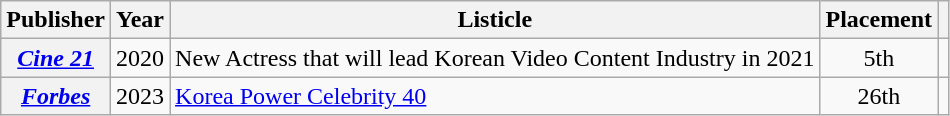<table class="wikitable plainrowheaders sortable">
<tr>
<th scope="col">Publisher</th>
<th scope="col">Year</th>
<th scope="col">Listicle</th>
<th scope="col">Placement</th>
<th scope="col" class="unsortable"></th>
</tr>
<tr>
<th scope="row" rowspan="1"><em><a href='#'>Cine 21</a></em></th>
<td>2020</td>
<td style="text-align:left">New Actress that will lead Korean Video Content Industry in 2021</td>
<td style="text-align:center">5th</td>
<td style="text-align:center"></td>
</tr>
<tr>
<th scope="row"><em><a href='#'>Forbes</a></em></th>
<td>2023</td>
<td><a href='#'>Korea Power Celebrity 40</a></td>
<td style="text-align:center">26th</td>
<td style="text-align:center"></td>
</tr>
</table>
